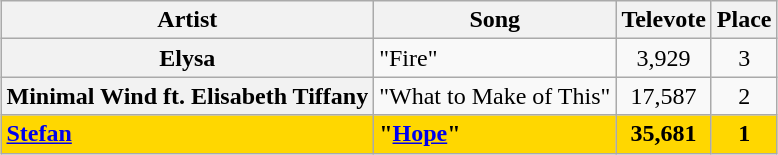<table class="sortable wikitable plainrowheaders" style="margin: 1em auto 1em auto; text-align:center;">
<tr>
<th>Artist</th>
<th>Song</th>
<th>Televote</th>
<th>Place</th>
</tr>
<tr>
<th scope="row" align="left">Elysa</th>
<td align="left">"Fire"</td>
<td>3,929</td>
<td>3</td>
</tr>
<tr>
<th scope="row" style="text-align:left;">Minimal Wind ft. Elisabeth Tiffany</th>
<td align="left">"What to Make of This"</td>
<td>17,587</td>
<td>2</td>
</tr>
<tr style="font-weight:bold; background:gold;">
<td align="left" ! scope="row" font-weight:bold; background:gold;"><a href='#'>Stefan</a></td>
<td align="left">"<a href='#'>Hope</a>"</td>
<td>35,681</td>
<td>1</td>
</tr>
</table>
